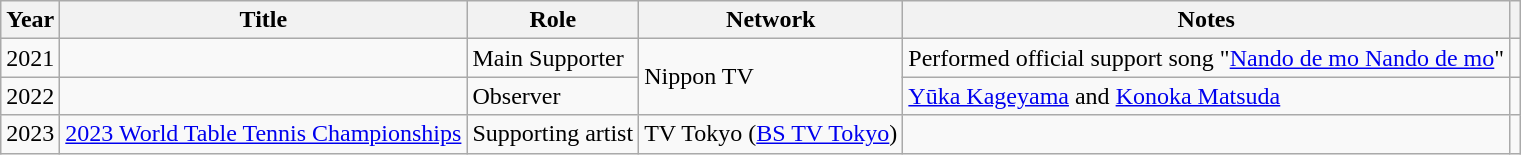<table class="wikitable sortable">
<tr>
<th>Year</th>
<th>Title</th>
<th>Role</th>
<th>Network</th>
<th>Notes</th>
<th class="unsortable"></th>
</tr>
<tr>
<td>2021</td>
<td></td>
<td>Main Supporter</td>
<td rowspan="2">Nippon TV</td>
<td>Performed official support song "<a href='#'>Nando de mo Nando de mo</a>"</td>
<td></td>
</tr>
<tr>
<td rowspan="1">2022</td>
<td></td>
<td>Observer</td>
<td><a href='#'>Yūka Kageyama</a> and <a href='#'>Konoka Matsuda</a></td>
<td></td>
</tr>
<tr>
<td>2023</td>
<td><a href='#'>2023 World Table Tennis Championships</a></td>
<td>Supporting artist</td>
<td>TV Tokyo (<a href='#'>BS TV Tokyo</a>)</td>
<td></td>
<td></td>
</tr>
</table>
